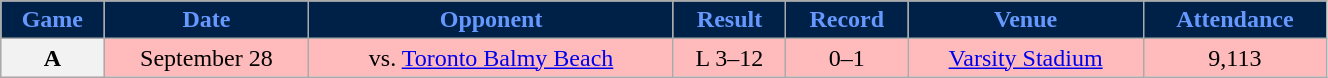<table class="wikitable" width="70%">
<tr align="center"  style="background:#002147;color:#6699FF;">
<td><strong>Game</strong></td>
<td><strong>Date</strong></td>
<td><strong>Opponent</strong></td>
<td><strong>Result</strong></td>
<td><strong>Record</strong></td>
<td><strong>Venue</strong></td>
<td><strong>Attendance</strong></td>
</tr>
<tr align="center" bgcolor="#ffbbbb">
<th>A</th>
<td>September 28</td>
<td>vs. <a href='#'>Toronto Balmy Beach</a></td>
<td>L 3–12</td>
<td>0–1</td>
<td><a href='#'>Varsity Stadium</a></td>
<td>9,113</td>
</tr>
</table>
